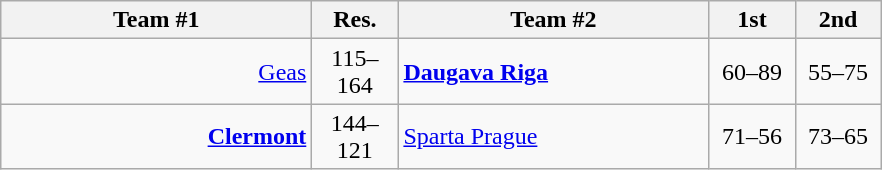<table class=wikitable style="text-align:center">
<tr>
<th width=200>Team #1</th>
<th width=50>Res.</th>
<th width=200>Team #2</th>
<th width=50>1st</th>
<th width=50>2nd</th>
</tr>
<tr>
<td align=right><a href='#'>Geas</a> </td>
<td align=center>115–164</td>
<td align=left> <strong><a href='#'>Daugava Riga</a></strong></td>
<td align=center>60–89</td>
<td align=center>55–75</td>
</tr>
<tr>
<td align=right><strong><a href='#'>Clermont</a></strong> </td>
<td align=center>144–121</td>
<td align=left> <a href='#'>Sparta Prague</a></td>
<td align=center>71–56</td>
<td align=center>73–65</td>
</tr>
</table>
